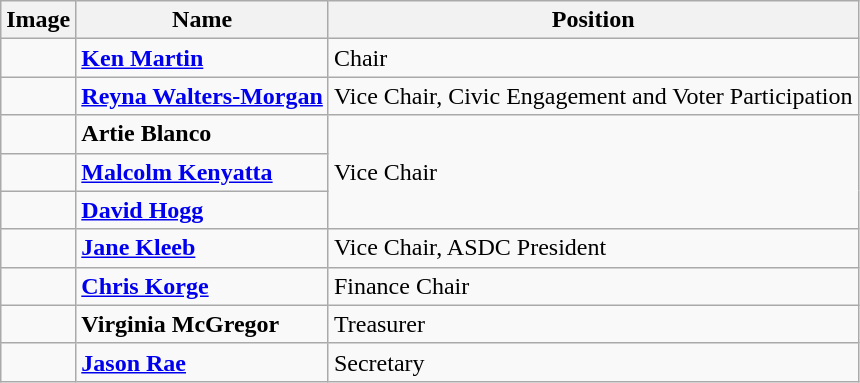<table class="wikitable">
<tr>
<th>Image</th>
<th>Name</th>
<th>Position</th>
</tr>
<tr>
<td></td>
<td><strong><a href='#'>Ken Martin</a></strong></td>
<td>Chair</td>
</tr>
<tr>
<td></td>
<td><strong><a href='#'>Reyna Walters-Morgan</a></strong></td>
<td>Vice Chair, Civic Engagement and Voter Participation</td>
</tr>
<tr>
<td></td>
<td><strong>Artie Blanco</strong></td>
<td rowspan="3">Vice Chair</td>
</tr>
<tr>
<td></td>
<td><strong><a href='#'>Malcolm Kenyatta</a></strong></td>
</tr>
<tr>
<td></td>
<td><strong><a href='#'>David Hogg</a></strong></td>
</tr>
<tr>
<td></td>
<td><strong><a href='#'>Jane Kleeb</a></strong></td>
<td>Vice Chair, ASDC President</td>
</tr>
<tr>
<td></td>
<td><strong><a href='#'>Chris Korge</a></strong></td>
<td>Finance Chair</td>
</tr>
<tr>
<td></td>
<td><strong>Virginia McGregor</strong></td>
<td>Treasurer</td>
</tr>
<tr>
<td></td>
<td><strong><a href='#'>Jason Rae</a></strong></td>
<td>Secretary</td>
</tr>
</table>
